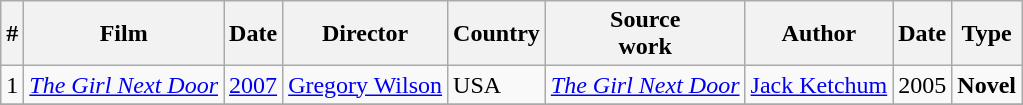<table class="wikitable">
<tr>
<th>#</th>
<th>Film</th>
<th>Date</th>
<th>Director</th>
<th>Country</th>
<th>Source<br>work</th>
<th>Author</th>
<th>Date</th>
<th>Type</th>
</tr>
<tr>
<td>1</td>
<td><em><a href='#'>The Girl Next Door</a></em></td>
<td><a href='#'>2007</a></td>
<td><a href='#'>Gregory Wilson</a></td>
<td>USA</td>
<td><em><a href='#'>The Girl Next Door</a></em></td>
<td><a href='#'>Jack Ketchum</a></td>
<td>2005</td>
<td><strong>Novel</strong></td>
</tr>
<tr>
</tr>
</table>
